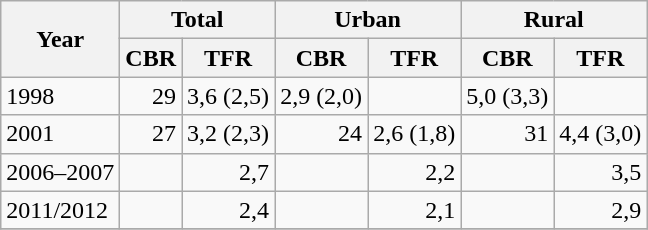<table class="wikitable">
<tr>
<th rowspan=2>Year</th>
<th colspan=2>Total</th>
<th colspan=2>Urban</th>
<th colspan=2>Rural</th>
</tr>
<tr>
<th>CBR</th>
<th>TFR</th>
<th>CBR</th>
<th>TFR</th>
<th>CBR</th>
<th>TFR</th>
</tr>
<tr>
<td>1998</td>
<td style="text-align:right;">29</td>
<td style="text-align:right;">3,6 (2,5)</td>
<td style="text-align:right;">2,9 (2,0)</td>
<td style="text-align:right;"></td>
<td style="text-align:right;">5,0 (3,3)</td>
<td style="text-align:right;"></td>
</tr>
<tr>
<td>2001</td>
<td style="text-align:right;">27</td>
<td style="text-align:right;">3,2 (2,3)</td>
<td style="text-align:right;">24</td>
<td style="text-align:right;">2,6 (1,8)</td>
<td style="text-align:right;">31</td>
<td style="text-align:right;">4,4 (3,0)</td>
</tr>
<tr>
<td>2006–2007</td>
<td style="text-align:right;"></td>
<td style="text-align:right;">2,7</td>
<td style="text-align:right;"></td>
<td style="text-align:right;">2,2</td>
<td style="text-align:right;"></td>
<td style="text-align:right;">3,5</td>
</tr>
<tr>
<td>2011/2012</td>
<td style="text-align:right;"></td>
<td style="text-align:right;">2,4</td>
<td style="text-align:right;"></td>
<td style="text-align:right;">2,1</td>
<td style="text-align:right;"></td>
<td style="text-align:right;">2,9</td>
</tr>
<tr>
</tr>
</table>
